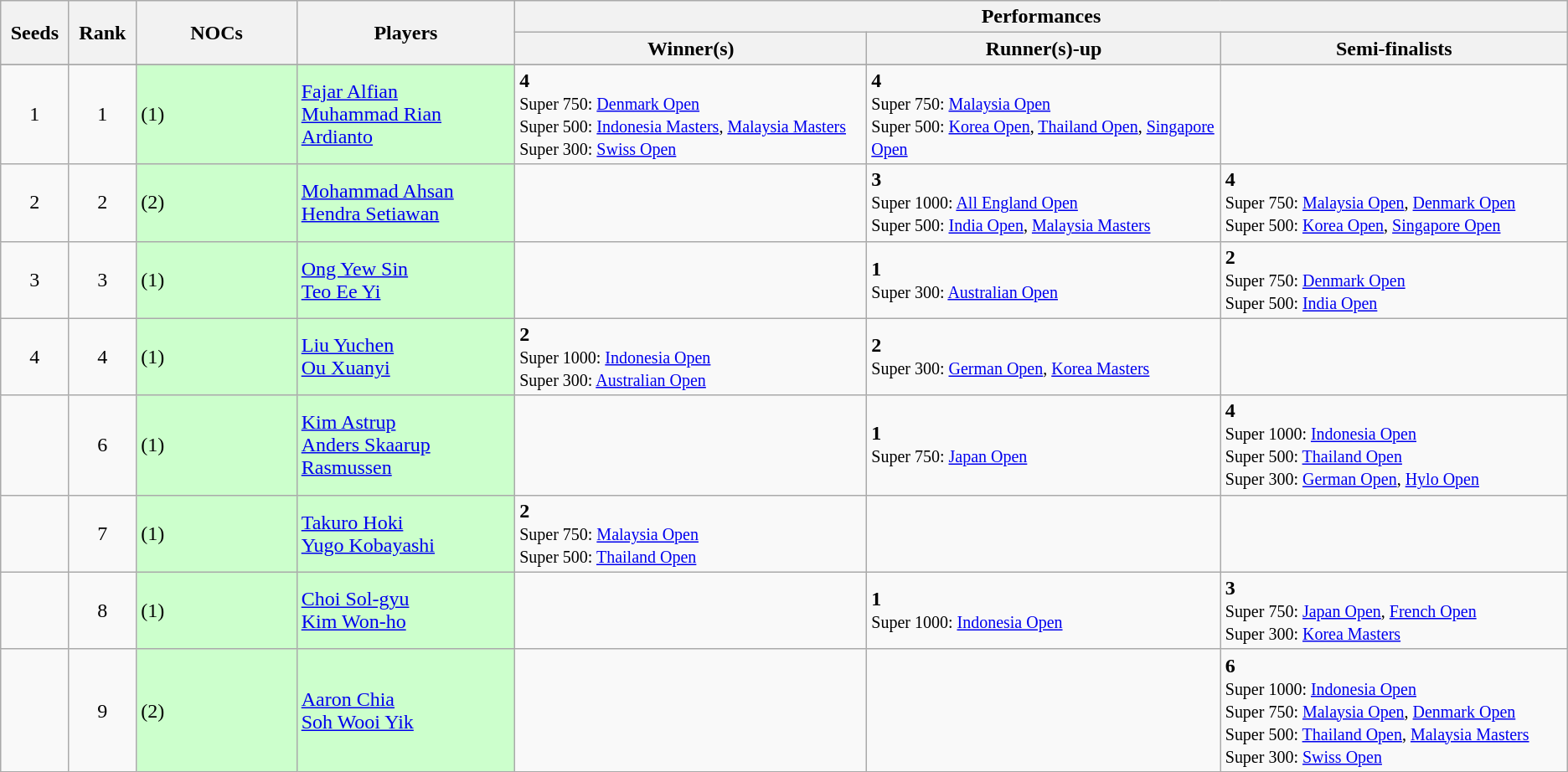<table class="wikitable" style="text-align:center">
<tr>
<th rowspan="2" width="50">Seeds</th>
<th rowspan="2" width="50">Rank</th>
<th rowspan="2" width="150">NOCs</th>
<th rowspan="2" width="200">Players</th>
<th colspan="3">Performances</th>
</tr>
<tr>
<th width="350">Winner(s)</th>
<th width="350">Runner(s)-up</th>
<th width="350">Semi-finalists</th>
</tr>
<tr>
</tr>
<tr>
<td>1</td>
<td>1</td>
<td align="left"bgcolor="#ccffcc"> (1)</td>
<td align="left"bgcolor="#ccffcc"><a href='#'>Fajar Alfian</a><br><a href='#'>Muhammad Rian Ardianto</a></td>
<td align="left"><strong>4</strong><small><br>Super 750: <a href='#'>Denmark Open</a><br>Super 500: <a href='#'>Indonesia Masters</a>, <a href='#'>Malaysia Masters</a><br>Super 300: <a href='#'>Swiss Open</a></small></td>
<td align="left"><strong>4</strong><small><br>Super 750: <a href='#'>Malaysia Open</a><br>Super 500: <a href='#'>Korea Open</a>, <a href='#'>Thailand Open</a>, <a href='#'>Singapore Open</a></small></td>
<td align="left"></td>
</tr>
<tr>
<td>2</td>
<td>2</td>
<td align="left"bgcolor="#ccffcc"> (2)</td>
<td align="left"bgcolor="#ccffcc"><a href='#'>Mohammad Ahsan</a><br><a href='#'>Hendra Setiawan</a></td>
<td align="left"></td>
<td align="left"><strong>3</strong><br><small>Super 1000: <a href='#'>All England Open</a><br>Super 500: <a href='#'>India Open</a>, <a href='#'>Malaysia Masters</a></small></td>
<td align="left"><strong>4</strong><small><br>Super 750: <a href='#'>Malaysia Open</a>, <a href='#'>Denmark Open</a><br>Super 500: <a href='#'>Korea Open</a>, <a href='#'>Singapore Open</a></small></td>
</tr>
<tr>
<td>3</td>
<td>3</td>
<td align="left"bgcolor="#ccffcc"> (1)</td>
<td align="left"bgcolor="#ccffcc"><a href='#'>Ong Yew Sin</a><br><a href='#'>Teo Ee Yi</a></td>
<td align="left"></td>
<td align="left"><strong>1</strong><br><small> Super 300: <a href='#'>Australian Open</a></small></td>
<td align="left"><strong>2</strong><small><br>Super 750: <a href='#'>Denmark Open</a><br>Super 500: <a href='#'>India Open</a></small></td>
</tr>
<tr>
<td>4</td>
<td>4</td>
<td align="left"bgcolor="#ccffcc"> (1)</td>
<td align="left"bgcolor="#ccffcc"><a href='#'>Liu Yuchen</a><br><a href='#'>Ou Xuanyi</a></td>
<td align="left"><strong>2</strong><br><small>Super 1000: <a href='#'>Indonesia Open</a><br>Super 300: <a href='#'>Australian Open</a></small></td>
<td align="left"><strong>2</strong><small><br>Super 300: <a href='#'>German Open</a>, <a href='#'>Korea Masters</a></small></td>
<td align="left"></td>
</tr>
<tr>
<td></td>
<td>6</td>
<td align="left"bgcolor="#ccffcc"> (1)</td>
<td align="left"bgcolor="#ccffcc"><a href='#'>Kim Astrup</a><br><a href='#'>Anders Skaarup Rasmussen</a></td>
<td align="left"></td>
<td align="left"><strong>1</strong><small><br>Super 750: <a href='#'>Japan Open</a></small></td>
<td align="left"><strong>4</strong><br><small>Super 1000: <a href='#'>Indonesia Open</a><br>Super 500: <a href='#'>Thailand Open</a><br>Super 300: <a href='#'>German Open</a>, <a href='#'>Hylo Open</a></small></td>
</tr>
<tr>
<td></td>
<td>7</td>
<td align="left"bgcolor="#ccffcc"> (1)</td>
<td align="left"bgcolor="#ccffcc"><a href='#'>Takuro Hoki</a><br><a href='#'>Yugo Kobayashi</a></td>
<td align="left"><strong>2</strong><small><br>Super 750: <a href='#'>Malaysia Open</a><br>Super 500: <a href='#'>Thailand Open</a></small></td>
<td align="left"></td>
<td align="left"></td>
</tr>
<tr>
<td></td>
<td>8</td>
<td align="left"bgcolor="#ccffcc"> (1)</td>
<td align="left"bgcolor="#ccffcc"><a href='#'>Choi Sol-gyu</a><br><a href='#'>Kim Won-ho</a></td>
<td align="left"></td>
<td align="left"><strong>1</strong><br><small>Super 1000: <a href='#'>Indonesia Open</a></small></td>
<td align="left"><strong>3</strong><small><br>Super 750: <a href='#'>Japan Open</a>, <a href='#'>French Open</a><br>Super 300: <a href='#'>Korea Masters</a></small></td>
</tr>
<tr>
<td></td>
<td>9</td>
<td align="left"bgcolor="#ccffcc"> (2)</td>
<td align="left"bgcolor="#ccffcc"><a href='#'>Aaron Chia</a><br><a href='#'>Soh Wooi Yik</a></td>
<td align="left"></td>
<td align="left"></td>
<td align="left"><strong>6</strong><br><small>Super 1000: <a href='#'>Indonesia Open</a><br>Super 750: <a href='#'>Malaysia Open</a>, <a href='#'>Denmark Open</a><br>Super 500: <a href='#'>Thailand Open</a>, <a href='#'>Malaysia Masters</a><br>Super 300: <a href='#'>Swiss Open</a></small></td>
</tr>
</table>
